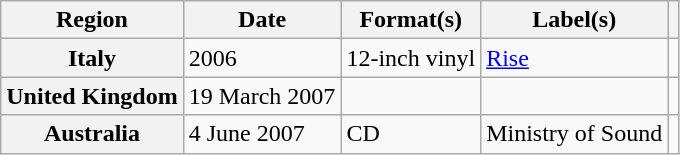<table class="wikitable plainrowheaders">
<tr>
<th scope="col">Region</th>
<th scope="col">Date</th>
<th scope="col">Format(s)</th>
<th scope="col">Label(s)</th>
<th scope="col"></th>
</tr>
<tr>
<th scope="row">Italy</th>
<td>2006</td>
<td>12-inch vinyl</td>
<td><a href='#'>Rise</a></td>
<td></td>
</tr>
<tr>
<th scope="row">United Kingdom</th>
<td>19 March 2007</td>
<td></td>
<td></td>
<td></td>
</tr>
<tr>
<th scope="row">Australia</th>
<td>4 June 2007</td>
<td>CD</td>
<td>Ministry of Sound</td>
<td></td>
</tr>
</table>
